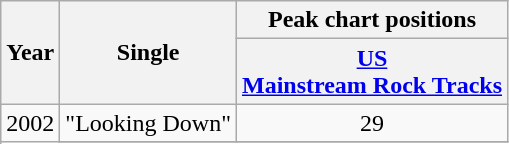<table class="wikitable">
<tr>
<th rowspan="2">Year</th>
<th rowspan="2">Single</th>
<th colspan="3">Peak chart positions</th>
</tr>
<tr>
<th><a href='#'>US<br>Mainstream Rock Tracks</a><br></th>
</tr>
<tr>
<td rowspan="2">2002</td>
<td>"Looking Down"</td>
<td align="center">29</td>
</tr>
<tr>
</tr>
</table>
